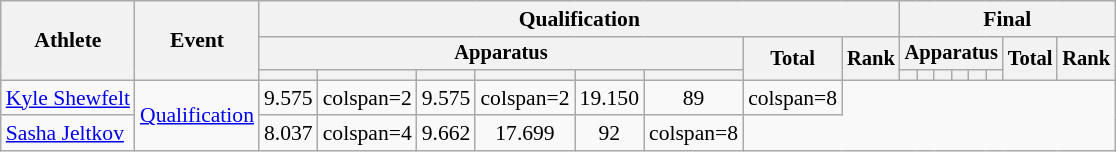<table class=wikitable style=font-size:90%;text-align:center>
<tr>
<th rowspan=3>Athlete</th>
<th rowspan=3>Event</th>
<th colspan=8>Qualification</th>
<th colspan=8>Final</th>
</tr>
<tr style=font-size:95%>
<th colspan=6>Apparatus</th>
<th rowspan=2>Total</th>
<th rowspan=2>Rank</th>
<th colspan=6>Apparatus</th>
<th rowspan=2>Total</th>
<th rowspan=2>Rank</th>
</tr>
<tr style=font-size:95%>
<th></th>
<th></th>
<th></th>
<th></th>
<th></th>
<th></th>
<th></th>
<th></th>
<th></th>
<th></th>
<th></th>
<th></th>
</tr>
<tr>
<td align=left><a href='#'>Kyle Shewfelt</a></td>
<td align=left rowspan=2><a href='#'>Qualification</a></td>
<td>9.575</td>
<td>colspan=2 </td>
<td>9.575</td>
<td>colspan=2 </td>
<td>19.150</td>
<td>89</td>
<td>colspan=8 </td>
</tr>
<tr>
<td align=left><a href='#'>Sasha Jeltkov</a></td>
<td>8.037</td>
<td>colspan=4 </td>
<td>9.662</td>
<td>17.699</td>
<td>92</td>
<td>colspan=8 </td>
</tr>
</table>
